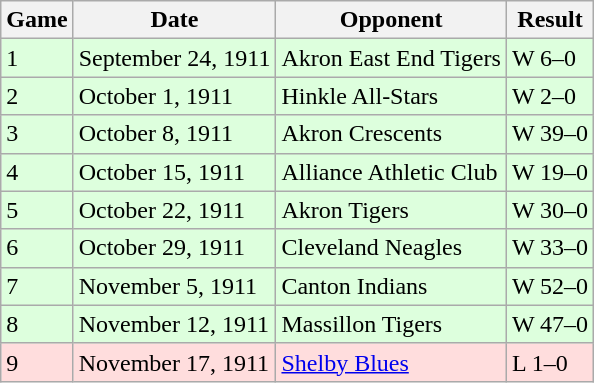<table class="wikitable">
<tr>
<th>Game</th>
<th>Date</th>
<th>Opponent</th>
<th>Result</th>
</tr>
<tr style="background: #ddffdd;">
<td>1</td>
<td>September 24, 1911</td>
<td>Akron East End Tigers</td>
<td>W 6–0</td>
</tr>
<tr style="background: #ddffdd;">
<td>2</td>
<td>October 1, 1911</td>
<td>Hinkle All-Stars</td>
<td>W 2–0</td>
</tr>
<tr style="background: #ddffdd;">
<td>3</td>
<td>October 8, 1911</td>
<td>Akron Crescents</td>
<td>W 39–0</td>
</tr>
<tr style="background: #ddffdd;">
<td>4</td>
<td>October 15, 1911</td>
<td>Alliance Athletic Club</td>
<td>W 19–0</td>
</tr>
<tr style="background: #ddffdd;">
<td>5</td>
<td>October 22, 1911</td>
<td>Akron Tigers</td>
<td>W 30–0</td>
</tr>
<tr style="background: #ddffdd;">
<td>6</td>
<td>October 29, 1911</td>
<td>Cleveland Neagles</td>
<td>W 33–0</td>
</tr>
<tr style="background: #ddffdd;">
<td>7</td>
<td>November 5, 1911</td>
<td>Canton Indians</td>
<td>W 52–0</td>
</tr>
<tr style="background: #ddffdd;">
<td>8</td>
<td>November 12, 1911</td>
<td>Massillon Tigers</td>
<td>W 47–0</td>
</tr>
<tr style="background: #ffdddd;">
<td>9</td>
<td>November 17, 1911</td>
<td><a href='#'>Shelby Blues</a></td>
<td>L 1–0</td>
</tr>
</table>
